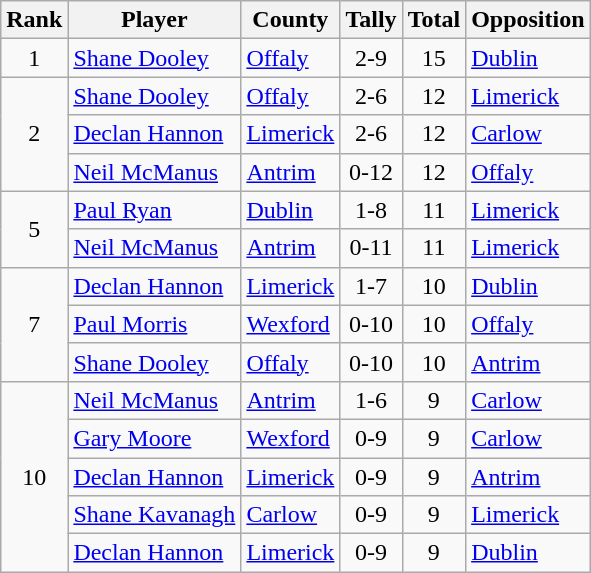<table class="wikitable">
<tr>
<th>Rank</th>
<th>Player</th>
<th>County</th>
<th>Tally</th>
<th>Total</th>
<th>Opposition</th>
</tr>
<tr>
<td style="text-align:center;">1</td>
<td><a href='#'>Shane Dooley</a></td>
<td><a href='#'>Offaly</a></td>
<td align=center>2-9</td>
<td align=center>15</td>
<td><a href='#'>Dublin</a></td>
</tr>
<tr>
<td rowspan="3" style="text-align:center;">2</td>
<td><a href='#'>Shane Dooley</a></td>
<td><a href='#'>Offaly</a></td>
<td align=center>2-6</td>
<td align=center>12</td>
<td><a href='#'>Limerick</a></td>
</tr>
<tr>
<td><a href='#'>Declan Hannon</a></td>
<td><a href='#'>Limerick</a></td>
<td align=center>2-6</td>
<td align=center>12</td>
<td><a href='#'>Carlow</a></td>
</tr>
<tr>
<td><a href='#'>Neil McManus</a></td>
<td><a href='#'>Antrim</a></td>
<td align=center>0-12</td>
<td align=center>12</td>
<td><a href='#'>Offaly</a></td>
</tr>
<tr>
<td rowspan="2" style="text-align:center;">5</td>
<td><a href='#'>Paul Ryan</a></td>
<td><a href='#'>Dublin</a></td>
<td align=center>1-8</td>
<td align=center>11</td>
<td><a href='#'>Limerick</a></td>
</tr>
<tr>
<td><a href='#'>Neil McManus</a></td>
<td><a href='#'>Antrim</a></td>
<td align=center>0-11</td>
<td align=center>11</td>
<td><a href='#'>Limerick</a></td>
</tr>
<tr>
<td rowspan="3" style="text-align:center;">7</td>
<td><a href='#'>Declan Hannon</a></td>
<td><a href='#'>Limerick</a></td>
<td align=center>1-7</td>
<td align=center>10</td>
<td><a href='#'>Dublin</a></td>
</tr>
<tr>
<td><a href='#'>Paul Morris</a></td>
<td><a href='#'>Wexford</a></td>
<td align=center>0-10</td>
<td align=center>10</td>
<td><a href='#'>Offaly</a></td>
</tr>
<tr>
<td><a href='#'>Shane Dooley</a></td>
<td><a href='#'>Offaly</a></td>
<td align=center>0-10</td>
<td align=center>10</td>
<td><a href='#'>Antrim</a></td>
</tr>
<tr>
<td rowspan="5" style="text-align:center;">10</td>
<td><a href='#'>Neil McManus</a></td>
<td><a href='#'>Antrim</a></td>
<td align=center>1-6</td>
<td align=center>9</td>
<td><a href='#'>Carlow</a></td>
</tr>
<tr>
<td><a href='#'>Gary Moore</a></td>
<td><a href='#'>Wexford</a></td>
<td align=center>0-9</td>
<td align=center>9</td>
<td><a href='#'>Carlow</a></td>
</tr>
<tr>
<td><a href='#'>Declan Hannon</a></td>
<td><a href='#'>Limerick</a></td>
<td align=center>0-9</td>
<td align=center>9</td>
<td><a href='#'>Antrim</a></td>
</tr>
<tr>
<td><a href='#'>Shane Kavanagh</a></td>
<td><a href='#'>Carlow</a></td>
<td align=center>0-9</td>
<td align=center>9</td>
<td><a href='#'>Limerick</a></td>
</tr>
<tr>
<td><a href='#'>Declan Hannon</a></td>
<td><a href='#'>Limerick</a></td>
<td align=center>0-9</td>
<td align=center>9</td>
<td><a href='#'>Dublin</a></td>
</tr>
</table>
